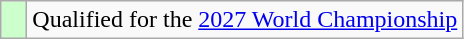<table class="wikitable"style="text-align:left">
<tr>
<td width=10px bgcolor=#ccffcc></td>
<td>Qualified for the <a href='#'>2027 World Championship</a></td>
</tr>
</table>
